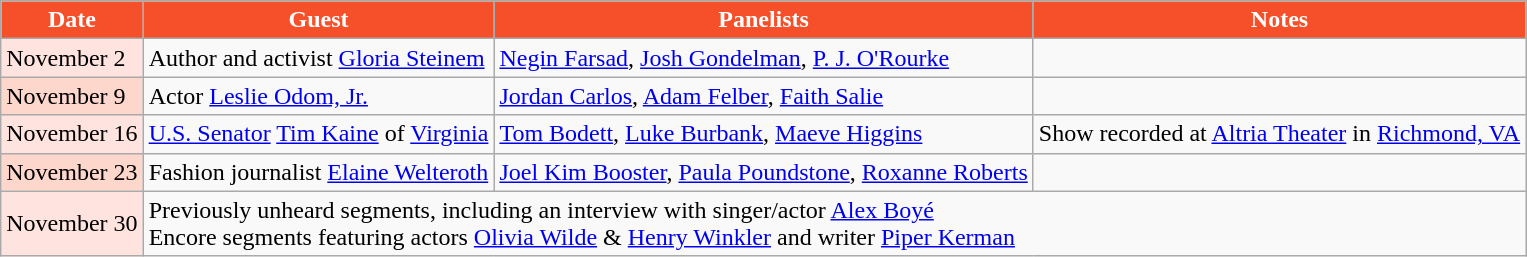<table class="wikitable">
<tr>
<th style="background:#F55029;color:#FFFFFF;">Date</th>
<th style="background:#F55029;color:#FFFFFF;">Guest</th>
<th style="background:#F55029;color:#FFFFFF;">Panelists</th>
<th style="background:#F55029;color:#FFFFFF;">Notes</th>
</tr>
<tr>
<td style="background:#FFE3DF;color:#000000;">November 2</td>
<td>Author and activist <a href='#'>Gloria Steinem</a></td>
<td><a href='#'>Negin Farsad</a>, <a href='#'>Josh Gondelman</a>, <a href='#'>P. J. O'Rourke</a></td>
<td></td>
</tr>
<tr>
<td style="background:#FDD6CC;color:#000000;">November 9</td>
<td>Actor <a href='#'>Leslie Odom, Jr.</a></td>
<td><a href='#'>Jordan Carlos</a>, <a href='#'>Adam Felber</a>, <a href='#'>Faith Salie</a></td>
<td></td>
</tr>
<tr>
<td style="background:#FFE3DF;color:#000000;">November 16</td>
<td><a href='#'>U.S. Senator</a> <a href='#'>Tim Kaine</a> of <a href='#'>Virginia</a></td>
<td><a href='#'>Tom Bodett</a>, <a href='#'>Luke Burbank</a>, <a href='#'>Maeve Higgins</a></td>
<td>Show recorded at <a href='#'>Altria Theater</a> in <a href='#'>Richmond, VA</a></td>
</tr>
<tr>
<td style="background:#FDD6CC;color:#000000;">November 23</td>
<td>Fashion journalist <a href='#'>Elaine Welteroth</a></td>
<td><a href='#'>Joel Kim Booster</a>, <a href='#'>Paula Poundstone</a>, <a href='#'>Roxanne Roberts</a></td>
<td></td>
</tr>
<tr>
<td style="background:#FFE3DF;color:#000000;">November 30</td>
<td colspan=3>Previously unheard segments, including an interview with singer/actor <a href='#'>Alex Boyé</a><br>Encore segments featuring actors <a href='#'>Olivia Wilde</a> & <a href='#'>Henry Winkler</a> and writer <a href='#'>Piper Kerman</a></td>
</tr>
</table>
